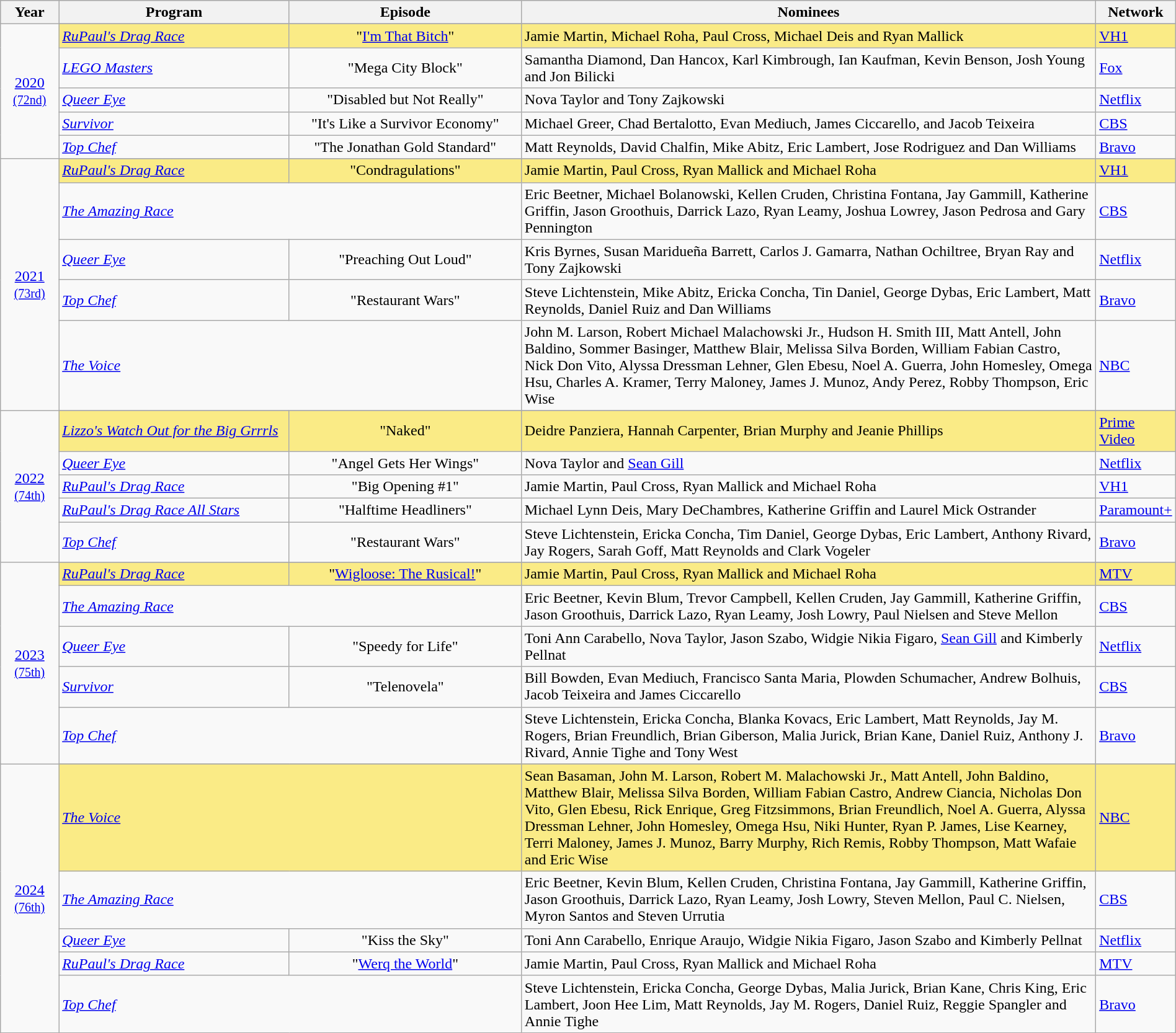<table class="wikitable" style="width:100%">
<tr bgcolor="#bebebe">
<th width="5%">Year</th>
<th width="20%">Program</th>
<th width="20%">Episode</th>
<th width="50%">Nominees</th>
<th width="5%">Network</th>
</tr>
<tr>
<td rowspan=6 style="text-align:center"><a href='#'>2020</a><br><small><a href='#'>(72nd)</a></small><br></td>
</tr>
<tr style="background:#FAEB86;">
<td><em><a href='#'>RuPaul's Drag Race</a></em></td>
<td align=center>"<a href='#'>I'm That Bitch</a>"</td>
<td>Jamie Martin, Michael Roha, Paul Cross, Michael Deis and Ryan Mallick</td>
<td><a href='#'>VH1</a></td>
</tr>
<tr>
<td><em><a href='#'>LEGO Masters</a></em></td>
<td align=center>"Mega City Block"</td>
<td>Samantha Diamond, Dan Hancox, Karl Kimbrough, Ian Kaufman, Kevin Benson, Josh Young and Jon Bilicki</td>
<td><a href='#'>Fox</a></td>
</tr>
<tr>
<td><em><a href='#'>Queer Eye</a></em></td>
<td align=center>"Disabled but Not Really"</td>
<td>Nova Taylor and Tony Zajkowski</td>
<td><a href='#'>Netflix</a></td>
</tr>
<tr>
<td><em><a href='#'>Survivor</a></em></td>
<td align=center>"It's Like a Survivor Economy"</td>
<td>Michael Greer, Chad Bertalotto, Evan Mediuch, James Ciccarello, and Jacob Teixeira</td>
<td><a href='#'>CBS</a></td>
</tr>
<tr>
<td><em><a href='#'>Top Chef</a></em></td>
<td align=center>"The Jonathan Gold Standard"</td>
<td>Matt Reynolds, David Chalfin, Mike Abitz, Eric Lambert, Jose Rodriguez and Dan Williams</td>
<td><a href='#'>Bravo</a></td>
</tr>
<tr>
<td rowspan=6 style="text-align:center"><a href='#'>2021</a><br><small><a href='#'>(73rd)</a></small><br></td>
</tr>
<tr style="background:#FAEB86;">
<td><em><a href='#'>RuPaul's Drag Race</a></em></td>
<td align=center>"Condragulations"</td>
<td>Jamie Martin, Paul Cross, Ryan Mallick and Michael Roha</td>
<td><a href='#'>VH1</a></td>
</tr>
<tr>
<td colspan="2"><em><a href='#'>The Amazing Race</a></em></td>
<td>Eric Beetner, Michael Bolanowski, Kellen Cruden, Christina Fontana, Jay Gammill, Katherine Griffin, Jason Groothuis, Darrick Lazo, Ryan Leamy, Joshua Lowrey, Jason Pedrosa and Gary Pennington</td>
<td><a href='#'>CBS</a></td>
</tr>
<tr>
<td><em><a href='#'>Queer Eye</a></em></td>
<td align=center>"Preaching Out Loud"</td>
<td>Kris Byrnes, Susan Maridueña Barrett, Carlos J. Gamarra, Nathan Ochiltree, Bryan Ray and Tony Zajkowski</td>
<td><a href='#'>Netflix</a></td>
</tr>
<tr>
<td><em><a href='#'>Top Chef</a></em></td>
<td align=center>"Restaurant Wars"</td>
<td>Steve Lichtenstein, Mike Abitz, Ericka Concha, Tin Daniel, George Dybas, Eric Lambert, Matt Reynolds, Daniel Ruiz and Dan Williams</td>
<td><a href='#'>Bravo</a></td>
</tr>
<tr>
<td colspan="2"><em><a href='#'>The Voice</a></em></td>
<td>John M. Larson, Robert Michael Malachowski Jr., Hudson H. Smith III, Matt Antell, John Baldino, Sommer Basinger, Matthew Blair, Melissa Silva Borden, William Fabian Castro, Nick Don Vito, Alyssa Dressman Lehner, Glen Ebesu, Noel A. Guerra, John Homesley, Omega Hsu, Charles A. Kramer, Terry Maloney, James J. Munoz, Andy Perez, Robby Thompson, Eric Wise</td>
<td><a href='#'>NBC</a></td>
</tr>
<tr>
<td rowspan=6 style="text-align:center"><a href='#'>2022</a><br><small><a href='#'>(74th)</a></small><br></td>
</tr>
<tr style="background:#FAEB86;">
<td><em><a href='#'>Lizzo's Watch Out for the Big Grrrls</a></em></td>
<td align=center>"Naked"</td>
<td>Deidre Panziera, Hannah Carpenter, Brian Murphy and Jeanie Phillips</td>
<td><a href='#'>Prime Video</a></td>
</tr>
<tr>
<td><em><a href='#'>Queer Eye</a></em></td>
<td align=center>"Angel Gets Her Wings"</td>
<td>Nova Taylor and <a href='#'>Sean Gill</a></td>
<td><a href='#'>Netflix</a></td>
</tr>
<tr>
<td><em><a href='#'>RuPaul's Drag Race</a></em></td>
<td align=center>"Big Opening #1"</td>
<td>Jamie Martin, Paul Cross, Ryan Mallick and Michael Roha</td>
<td><a href='#'>VH1</a></td>
</tr>
<tr>
<td><em><a href='#'>RuPaul's Drag Race All Stars</a></em></td>
<td align=center>"Halftime Headliners"</td>
<td>Michael Lynn Deis, Mary DeChambres, Katherine Griffin and Laurel Mick Ostrander</td>
<td><a href='#'>Paramount+</a></td>
</tr>
<tr>
<td><em><a href='#'>Top Chef</a></em></td>
<td align=center>"Restaurant Wars"</td>
<td>Steve Lichtenstein, Ericka Concha, Tim Daniel, George Dybas, Eric Lambert, Anthony Rivard, Jay Rogers, Sarah Goff, Matt Reynolds and Clark Vogeler</td>
<td><a href='#'>Bravo</a></td>
</tr>
<tr>
<td rowspan=6 style="text-align:center"><a href='#'>2023</a><br><small><a href='#'>(75th)</a></small><br></td>
</tr>
<tr style="background:#FAEB86;">
<td><em><a href='#'>RuPaul's Drag Race</a></em></td>
<td align=center>"<a href='#'>Wigloose: The Rusical!</a>"</td>
<td>Jamie Martin, Paul Cross, Ryan Mallick and Michael Roha</td>
<td><a href='#'>MTV</a></td>
</tr>
<tr>
<td colspan="2"><em><a href='#'>The Amazing Race</a></em></td>
<td>Eric Beetner, Kevin Blum, Trevor Campbell, Kellen Cruden, Jay Gammill, Katherine Griffin, Jason Groothuis, Darrick Lazo, Ryan Leamy, Josh Lowry, Paul Nielsen and Steve Mellon</td>
<td><a href='#'>CBS</a></td>
</tr>
<tr>
<td><em><a href='#'>Queer Eye</a></em></td>
<td align=center>"Speedy for Life"</td>
<td>Toni Ann Carabello, Nova Taylor, Jason Szabo, Widgie Nikia Figaro, <a href='#'>Sean Gill</a> and Kimberly Pellnat</td>
<td><a href='#'>Netflix</a></td>
</tr>
<tr>
<td><em><a href='#'>Survivor</a></em></td>
<td align=center>"Telenovela"</td>
<td>Bill Bowden, Evan Mediuch, Francisco Santa Maria, Plowden Schumacher, Andrew Bolhuis, Jacob Teixeira and James Ciccarello</td>
<td><a href='#'>CBS</a></td>
</tr>
<tr>
<td colspan="2"><em><a href='#'>Top Chef</a></em></td>
<td>Steve Lichtenstein, Ericka Concha, Blanka Kovacs, Eric Lambert, Matt Reynolds, Jay M. Rogers, Brian Freundlich, Brian Giberson, Malia Jurick, Brian Kane, Daniel Ruiz, Anthony J. Rivard, Annie Tighe and Tony West</td>
<td><a href='#'>Bravo</a></td>
</tr>
<tr>
<td rowspan=6 style="text-align:center"><a href='#'>2024</a><br><small><a href='#'>(76th)</a></small><br></td>
</tr>
<tr style="background:#FAEB86;">
<td colspan="2"><em><a href='#'>The Voice</a></em></td>
<td>Sean Basaman, John M. Larson, Robert M. Malachowski Jr., Matt Antell, John Baldino, Matthew Blair, Melissa Silva Borden, William Fabian Castro, Andrew Ciancia, Nicholas Don Vito, Glen Ebesu, Rick Enrique, Greg Fitzsimmons, Brian Freundlich, Noel A. Guerra, Alyssa Dressman Lehner, John Homesley, Omega Hsu, Niki Hunter, Ryan P. James, Lise Kearney, Terri Maloney, James J. Munoz, Barry Murphy, Rich Remis, Robby Thompson, Matt Wafaie and Eric Wise</td>
<td><a href='#'>NBC</a></td>
</tr>
<tr>
<td colspan="2"><em><a href='#'>The Amazing Race</a></em></td>
<td>Eric Beetner, Kevin Blum, Kellen Cruden, Christina Fontana, Jay Gammill, Katherine Griffin, Jason Groothuis, Darrick Lazo, Ryan Leamy, Josh Lowry, Steven Mellon, Paul C. Nielsen, Myron Santos and Steven Urrutia</td>
<td><a href='#'>CBS</a></td>
</tr>
<tr>
<td><em><a href='#'>Queer Eye</a></em></td>
<td align=center>"Kiss the Sky"</td>
<td>Toni Ann Carabello, Enrique Araujo, Widgie Nikia Figaro, Jason Szabo and Kimberly Pellnat</td>
<td><a href='#'>Netflix</a></td>
</tr>
<tr>
<td><em><a href='#'>RuPaul's Drag Race</a></em></td>
<td align=center>"<a href='#'>Werq the World</a>"</td>
<td>Jamie Martin, Paul Cross, Ryan Mallick and Michael Roha</td>
<td><a href='#'>MTV</a></td>
</tr>
<tr>
<td colspan="2"><em><a href='#'>Top Chef</a></em></td>
<td>Steve Lichtenstein, Ericka Concha, George Dybas, Malia Jurick, Brian Kane, Chris King, Eric Lambert, Joon Hee Lim, Matt Reynolds, Jay M. Rogers, Daniel Ruiz, Reggie Spangler and Annie Tighe</td>
<td><a href='#'>Bravo</a></td>
</tr>
</table>
